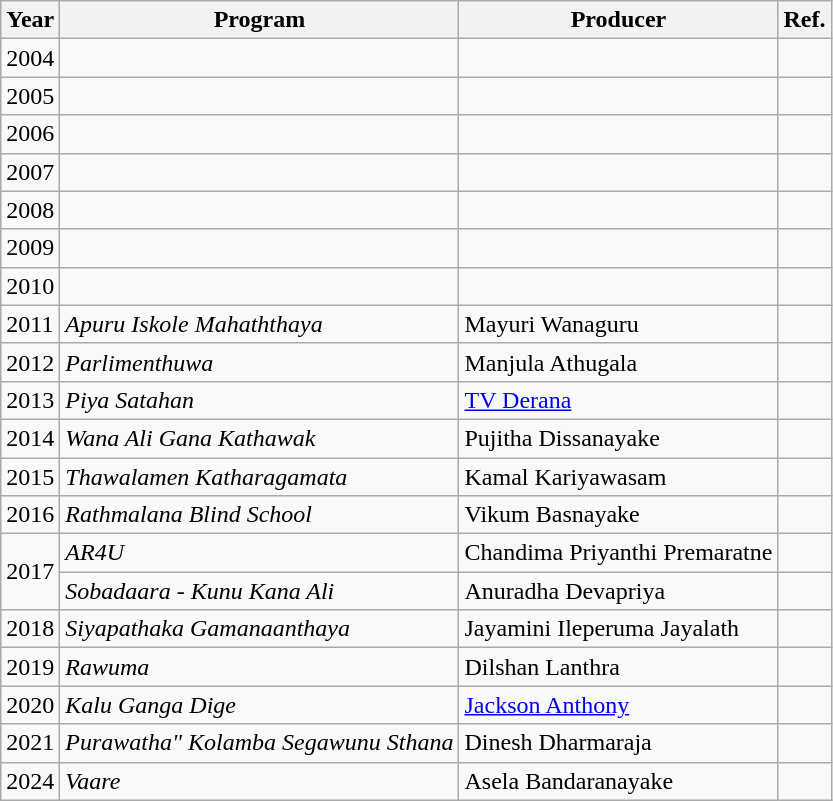<table class="wikitable">
<tr>
<th>Year</th>
<th>Program</th>
<th>Producer</th>
<th>Ref.</th>
</tr>
<tr>
<td>2004</td>
<td></td>
<td></td>
<td></td>
</tr>
<tr>
<td>2005</td>
<td></td>
<td></td>
<td></td>
</tr>
<tr>
<td>2006</td>
<td></td>
<td></td>
<td></td>
</tr>
<tr>
<td>2007</td>
<td></td>
<td></td>
<td></td>
</tr>
<tr>
<td>2008</td>
<td></td>
<td></td>
<td></td>
</tr>
<tr>
<td>2009</td>
<td></td>
<td></td>
<td></td>
</tr>
<tr>
<td>2010</td>
<td></td>
<td></td>
<td></td>
</tr>
<tr>
<td>2011</td>
<td><em>Apuru Iskole Mahaththaya</em></td>
<td>Mayuri Wanaguru</td>
<td></td>
</tr>
<tr>
<td>2012</td>
<td><em>Parlimenthuwa</em></td>
<td>Manjula Athugala</td>
<td></td>
</tr>
<tr>
<td>2013</td>
<td><em>Piya Satahan</em></td>
<td><a href='#'>TV Derana</a></td>
<td></td>
</tr>
<tr>
<td>2014</td>
<td><em>Wana Ali Gana Kathawak</em></td>
<td>Pujitha Dissanayake</td>
<td></td>
</tr>
<tr>
<td>2015</td>
<td><em>Thawalamen Katharagamata</em></td>
<td>Kamal Kariyawasam</td>
<td></td>
</tr>
<tr>
<td>2016</td>
<td><em>Rathmalana Blind School</em></td>
<td>Vikum Basnayake</td>
<td></td>
</tr>
<tr>
<td rowspan="2">2017</td>
<td><em>AR4U</em></td>
<td>Chandima Priyanthi Premaratne</td>
</tr>
<tr>
<td><em>Sobadaara - Kunu Kana Ali</em></td>
<td>Anuradha Devapriya</td>
<td></td>
</tr>
<tr>
<td>2018</td>
<td><em>Siyapathaka Gamanaanthaya</em></td>
<td>Jayamini Ileperuma Jayalath</td>
<td></td>
</tr>
<tr>
<td>2019</td>
<td><em>Rawuma</em></td>
<td>Dilshan Lanthra</td>
<td></td>
</tr>
<tr>
<td>2020</td>
<td><em>Kalu Ganga Dige</em></td>
<td><a href='#'>Jackson Anthony</a></td>
<td></td>
</tr>
<tr>
<td>2021</td>
<td><em>Purawatha" Kolamba Segawunu Sthana</em></td>
<td>Dinesh Dharmaraja</td>
<td></td>
</tr>
<tr>
<td>2024</td>
<td><em>Vaare</em></td>
<td>Asela Bandaranayake</td>
<td></td>
</tr>
</table>
